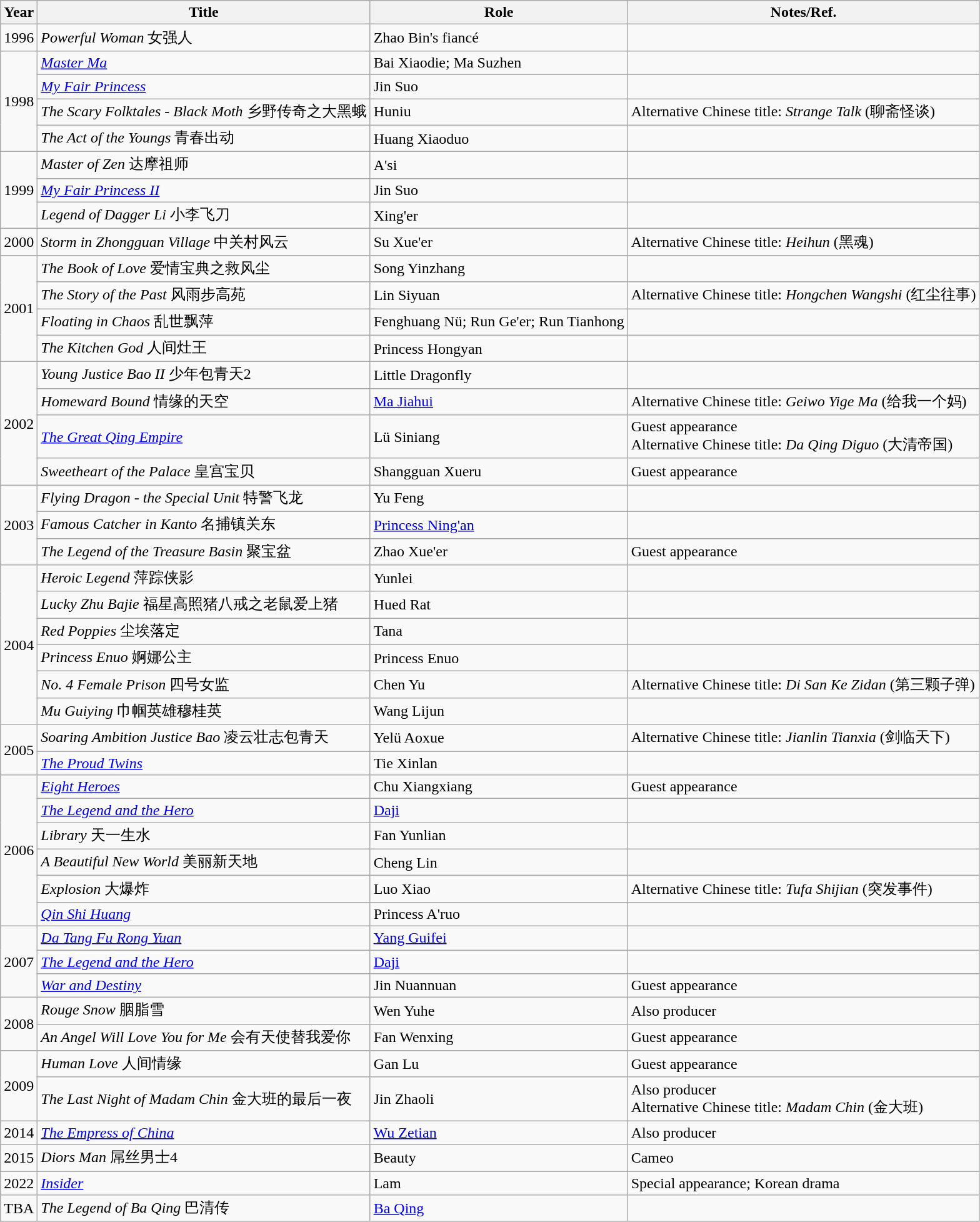<table class="wikitable sortable">
<tr>
<th>Year</th>
<th>Title</th>
<th>Role</th>
<th class="unsortable">Notes/Ref.</th>
</tr>
<tr>
<td>1996</td>
<td><em>Powerful Woman</em> 女强人</td>
<td>Zhao Bin's fiancé</td>
<td></td>
</tr>
<tr>
<td rowspan="4">1998</td>
<td><em><a href='#'>Master Ma</a></em></td>
<td>Bai Xiaodie; Ma Suzhen</td>
<td></td>
</tr>
<tr>
<td><em><a href='#'>My Fair Princess</a></em></td>
<td>Jin Suo</td>
<td></td>
</tr>
<tr>
<td><em>The Scary Folktales - Black Moth</em> 乡野传奇之大黑蛾</td>
<td>Huniu</td>
<td>Alternative Chinese title: <em>Strange Talk</em> (聊斋怪谈)</td>
</tr>
<tr>
<td><em>The Act of the Youngs</em> 青春出动</td>
<td>Huang Xiaoduo</td>
<td></td>
</tr>
<tr>
<td rowspan="3">1999</td>
<td><em>Master of Zen</em> 达摩祖师</td>
<td>A'si</td>
<td></td>
</tr>
<tr>
<td><em><a href='#'>My Fair Princess II</a></em></td>
<td>Jin Suo</td>
<td></td>
</tr>
<tr>
<td><em>Legend of Dagger Li</em> 小李飞刀</td>
<td>Xing'er</td>
<td></td>
</tr>
<tr>
<td>2000</td>
<td><em>Storm in Zhongguan Village</em> 中关村风云</td>
<td>Su Xue'er</td>
<td>Alternative Chinese title: <em>Heihun</em> (黑魂)</td>
</tr>
<tr>
<td rowspan="4">2001</td>
<td><em>The Book of Love</em> 爱情宝典之救风尘</td>
<td>Song Yinzhang</td>
<td></td>
</tr>
<tr>
<td><em>The Story of the Past</em> 风雨步高苑</td>
<td>Lin Siyuan</td>
<td>Alternative Chinese title: <em>Hongchen Wangshi</em> (红尘往事)</td>
</tr>
<tr>
<td><em>Floating in Chaos</em> 乱世飘萍</td>
<td>Fenghuang Nü; Run Ge'er; Run Tianhong</td>
<td></td>
</tr>
<tr>
<td><em>The Kitchen God</em> 人间灶王</td>
<td>Princess Hongyan</td>
<td></td>
</tr>
<tr>
<td rowspan="4">2002</td>
<td><em>Young Justice Bao II</em> 少年包青天2</td>
<td>Little Dragonfly</td>
<td></td>
</tr>
<tr>
<td><em>Homeward Bound</em> 情缘的天空</td>
<td><a href='#'>Ma Jiahui</a></td>
<td>Alternative Chinese title: <em>Geiwo Yige Ma</em> (给我一个妈)</td>
</tr>
<tr>
<td><em><a href='#'>The Great Qing Empire</a></em></td>
<td>Lü Siniang</td>
<td>Guest appearance<br>Alternative Chinese title: <em>Da Qing Diguo</em> (大清帝国)</td>
</tr>
<tr>
<td><em>Sweetheart of the Palace</em> 皇宫宝贝</td>
<td>Shangguan Xueru</td>
<td>Guest appearance</td>
</tr>
<tr>
<td rowspan="3">2003</td>
<td><em>Flying Dragon - the Special Unit</em> 特警飞龙</td>
<td>Yu Feng</td>
<td></td>
</tr>
<tr>
<td><em>Famous Catcher in Kanto</em> 名捕镇关东</td>
<td><a href='#'>Princess Ning'an</a></td>
<td></td>
</tr>
<tr>
<td><em>The Legend of the Treasure Basin</em> 聚宝盆</td>
<td>Zhao Xue'er</td>
<td>Guest appearance</td>
</tr>
<tr>
<td rowspan="6">2004</td>
<td><em>Heroic Legend</em> 萍踪侠影</td>
<td>Yunlei</td>
<td></td>
</tr>
<tr>
<td><em>Lucky Zhu Bajie</em> 福星高照猪八戒之老鼠爱上猪</td>
<td>Hued Rat</td>
<td></td>
</tr>
<tr>
<td><em>Red Poppies</em> 尘埃落定</td>
<td>Tana</td>
<td></td>
</tr>
<tr>
<td><em>Princess Enuo</em> 婀娜公主</td>
<td>Princess Enuo</td>
<td></td>
</tr>
<tr>
<td><em>No. 4 Female Prison</em> 四号女监</td>
<td>Chen Yu</td>
<td>Alternative Chinese title: <em>Di San Ke Zidan</em> (第三颗子弹)</td>
</tr>
<tr>
<td><em>Mu Guiying</em> 巾帼英雄穆桂英</td>
<td>Wang Lijun</td>
<td></td>
</tr>
<tr>
<td rowspan="2">2005</td>
<td><em>Soaring Ambition Justice Bao</em> 凌云壮志包青天</td>
<td>Yelü Aoxue</td>
<td>Alternative Chinese title: <em>Jianlin Tianxia</em> (剑临天下)</td>
</tr>
<tr>
<td><em><a href='#'>The Proud Twins</a></em></td>
<td>Tie Xinlan</td>
<td></td>
</tr>
<tr>
<td rowspan="6">2006</td>
<td><em><a href='#'>Eight Heroes</a></em></td>
<td>Chu Xiangxiang</td>
<td>Guest appearance</td>
</tr>
<tr>
<td><em><a href='#'>The Legend and the Hero</a></em></td>
<td><a href='#'>Daji</a></td>
<td></td>
</tr>
<tr>
<td><em>Library</em> 天一生水</td>
<td>Fan Yunlian</td>
<td></td>
</tr>
<tr>
<td><em>A Beautiful New World</em> 美丽新天地</td>
<td>Cheng Lin</td>
<td></td>
</tr>
<tr>
<td><em>Explosion</em> 大爆炸</td>
<td>Luo Xiao</td>
<td>Alternative Chinese title: <em>Tufa Shijian</em> (突发事件)</td>
</tr>
<tr>
<td><em><a href='#'>Qin Shi Huang</a></em></td>
<td>Princess A'ruo</td>
<td></td>
</tr>
<tr>
<td rowspan="3">2007</td>
<td><em><a href='#'>Da Tang Fu Rong Yuan</a></em></td>
<td><a href='#'>Yang Guifei</a></td>
<td></td>
</tr>
<tr>
<td><em><a href='#'>The Legend and the Hero</a></em></td>
<td><a href='#'>Daji</a></td>
<td></td>
</tr>
<tr>
<td><em><a href='#'>War and Destiny</a></em></td>
<td>Jin Nuannuan</td>
<td>Guest appearance</td>
</tr>
<tr>
<td rowspan="2">2008</td>
<td><em>Rouge Snow</em> 胭脂雪</td>
<td>Wen Yuhe</td>
<td>Also producer</td>
</tr>
<tr>
<td><em>An Angel Will Love You for Me</em> 会有天使替我爱你</td>
<td>Fan Wenxing</td>
<td>Guest appearance</td>
</tr>
<tr>
<td rowspan="2">2009</td>
<td><em>Human Love</em> 人间情缘</td>
<td>Gan Lu</td>
<td>Guest appearance</td>
</tr>
<tr>
<td><em>The Last Night of Madam Chin</em> 金大班的最后一夜</td>
<td>Jin Zhaoli</td>
<td>Also producer<br>Alternative Chinese title: <em>Madam Chin</em> (金大班)</td>
</tr>
<tr>
<td>2014</td>
<td><em><a href='#'>The Empress of China</a></em></td>
<td><a href='#'>Wu Zetian</a></td>
<td>Also producer</td>
</tr>
<tr>
<td>2015</td>
<td><em>Diors Man</em> 屌丝男士4</td>
<td>Beauty</td>
<td>Cameo</td>
</tr>
<tr>
<td>2022</td>
<td><em><a href='#'>Insider</a></em></td>
<td>Lam</td>
<td>Special appearance; Korean drama</td>
</tr>
<tr>
<td>TBA</td>
<td><em>The Legend of Ba Qing</em> 巴清传</td>
<td><a href='#'>Ba Qing</a></td>
<td></td>
</tr>
</table>
